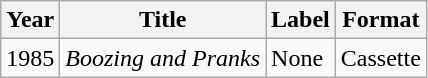<table class="wikitable">
<tr>
<th>Year</th>
<th>Title</th>
<th>Label</th>
<th>Format</th>
</tr>
<tr>
<td>1985</td>
<td><em>Boozing and Pranks</em></td>
<td>None</td>
<td>Cassette</td>
</tr>
</table>
